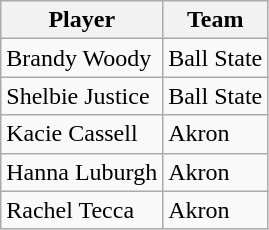<table class="wikitable">
<tr>
<th>Player</th>
<th>Team</th>
</tr>
<tr>
<td>Brandy Woody</td>
<td>Ball State</td>
</tr>
<tr>
<td>Shelbie Justice</td>
<td>Ball State</td>
</tr>
<tr>
<td>Kacie Cassell</td>
<td>Akron</td>
</tr>
<tr>
<td>Hanna Luburgh</td>
<td>Akron</td>
</tr>
<tr>
<td>Rachel Tecca</td>
<td>Akron</td>
</tr>
</table>
